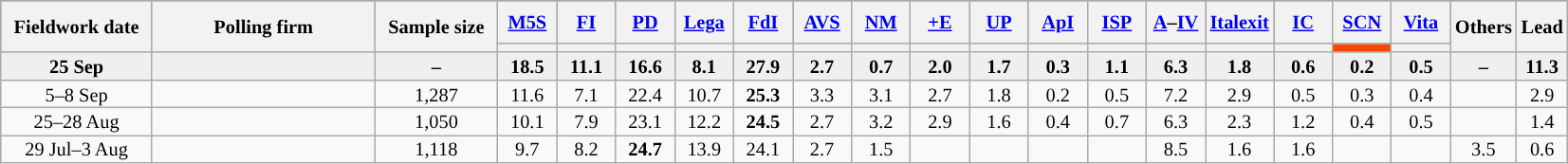<table class="wikitable mw-collapsible" style="text-align:center;font-size:85%;line-height:13px">
<tr style="height:30px; background-color:#8B8B8B">
<th rowspan="2" style="width:100px;">Fieldwork date</th>
<th rowspan="2" style="width:150px;">Polling firm</th>
<th rowspan="2" style="width:80px;">Sample size</th>
<th style="width:35px;"><a href='#'>M5S</a></th>
<th style="width:35px;"><a href='#'>FI</a></th>
<th style="width:35px;"><a href='#'>PD</a></th>
<th style="width:35px;"><a href='#'>Lega</a></th>
<th style="width:35px;"><a href='#'>FdI</a></th>
<th style="width:35px;"><a href='#'>AVS</a></th>
<th style="width:35px;"><a href='#'>NM</a></th>
<th style="width:35px;"><a href='#'>+E</a></th>
<th style="width:35px;"><a href='#'>UP</a></th>
<th style="width:35px;"><a href='#'>ApI</a></th>
<th style="width:35px;"><a href='#'>ISP</a></th>
<th style="width:35px;"><a href='#'>A</a>–<a href='#'>IV</a></th>
<th style="width:35px;"><a href='#'>Italexit</a></th>
<th style="width:35px;"><a href='#'>IC</a></th>
<th style="width:35px;"><a href='#'>SCN</a></th>
<th style="width:35px;"><a href='#'>Vita</a></th>
<th rowspan="2" style="width:35px;">Others</th>
<th rowspan="2" style="width:25px;">Lead</th>
</tr>
<tr>
<th style="background:"></th>
<th style="background:"></th>
<th style="background:"></th>
<th style="background:"></th>
<th style="background:"></th>
<th style="background:"></th>
<th style="background:"></th>
<th style="background:"></th>
<th style="background:"></th>
<th style="background:"></th>
<th style="background:"></th>
<th style="background:"></th>
<th style="background:"></th>
<th style="background:"></th>
<th style="background:#FF4500;"></th>
<th style="background:"></th>
</tr>
<tr style="background:#EFEFEF; font-weight:bold;">
<td>25 Sep</td>
<td> </td>
<td>–</td>
<td>18.5</td>
<td>11.1</td>
<td>16.6</td>
<td>8.1</td>
<td><strong>27.9</strong></td>
<td>2.7</td>
<td>0.7</td>
<td>2.0</td>
<td>1.7</td>
<td>0.3</td>
<td>1.1</td>
<td>6.3</td>
<td>1.8</td>
<td>0.6</td>
<td>0.2</td>
<td>0.5</td>
<td>–</td>
<td style="background:">11.3</td>
</tr>
<tr>
<td>5–8 Sep</td>
<td></td>
<td>1,287</td>
<td>11.6</td>
<td>7.1</td>
<td>22.4</td>
<td>10.7</td>
<td><strong>25.3</strong></td>
<td>3.3</td>
<td>3.1</td>
<td>2.7</td>
<td>1.8</td>
<td>0.2</td>
<td>0.5</td>
<td>7.2</td>
<td>2.9</td>
<td>0.5</td>
<td>0.3</td>
<td>0.4</td>
<td></td>
<td style="background:">2.9</td>
</tr>
<tr>
<td>25–28 Aug</td>
<td></td>
<td>1,050</td>
<td>10.1</td>
<td>7.9</td>
<td>23.1</td>
<td>12.2</td>
<td><strong>24.5</strong></td>
<td>2.7</td>
<td>3.2</td>
<td>2.9</td>
<td>1.6</td>
<td>0.4</td>
<td>0.7</td>
<td>6.3</td>
<td>2.3</td>
<td>1.2</td>
<td>0.4</td>
<td>0.5</td>
<td></td>
<td style="background:">1.4</td>
</tr>
<tr>
<td>29 Jul–3 Aug</td>
<td> </td>
<td>1,118</td>
<td>9.7</td>
<td>8.2</td>
<td><strong>24.7</strong></td>
<td>13.9</td>
<td>24.1</td>
<td>2.7</td>
<td>1.5</td>
<td></td>
<td></td>
<td></td>
<td></td>
<td>8.5</td>
<td>1.6</td>
<td>1.6</td>
<td></td>
<td></td>
<td>3.5</td>
<td style="background:">0.6</td>
</tr>
</table>
